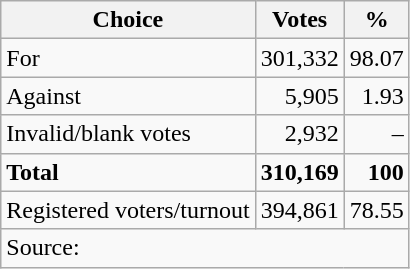<table class=wikitable style=text-align:right>
<tr>
<th>Choice</th>
<th>Votes</th>
<th>%</th>
</tr>
<tr>
<td align=left>For</td>
<td>301,332</td>
<td>98.07</td>
</tr>
<tr>
<td align=left>Against</td>
<td>5,905</td>
<td>1.93</td>
</tr>
<tr>
<td align=left>Invalid/blank votes</td>
<td>2,932</td>
<td>–</td>
</tr>
<tr>
<td align=left><strong>Total</strong></td>
<td><strong>310,169</strong></td>
<td><strong>100</strong></td>
</tr>
<tr>
<td align=left>Registered voters/turnout</td>
<td>394,861</td>
<td>78.55</td>
</tr>
<tr>
<td style="text-align:left;" colspan="4">Source: </td>
</tr>
</table>
